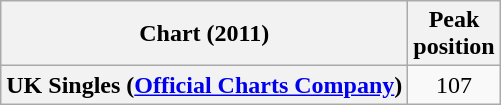<table class="wikitable plainrowheaders">
<tr>
<th>Chart (2011)</th>
<th>Peak<br>position</th>
</tr>
<tr>
<th scope="row">UK Singles (<a href='#'>Official Charts Company</a>)</th>
<td align="center">107</td>
</tr>
</table>
